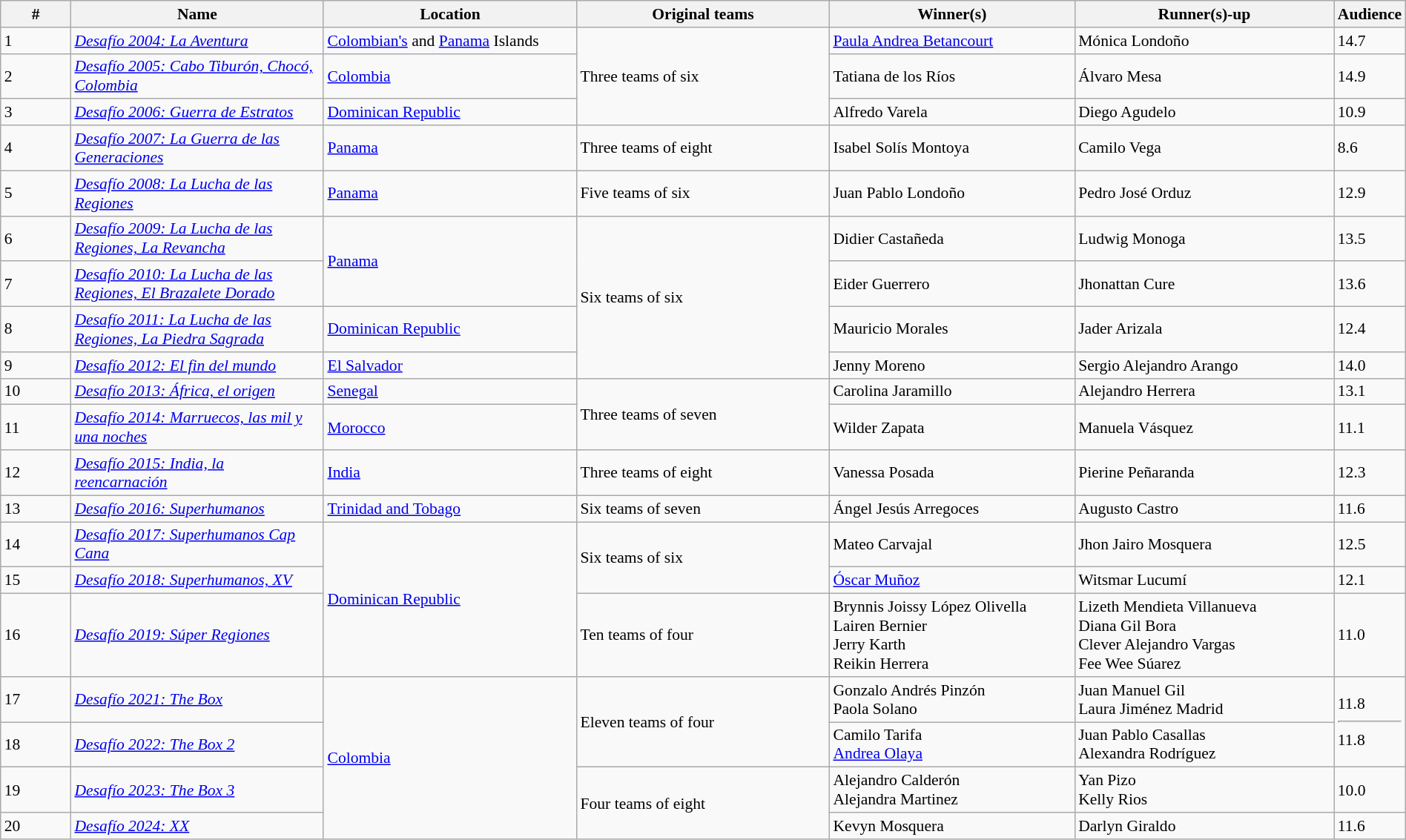<table class=wikitable style="font-size:90%; width:100%">
<tr>
<th width=5%>#</th>
<th width=18%>Name</th>
<th width=18%>Location</th>
<th width=18%>Original teams</th>
<th width=18>Winner(s)</th>
<th width=18>Runner(s)-up</th>
<th width=5%>Audience</th>
</tr>
<tr>
<td>1</td>
<td><em><a href='#'>Desafío 2004: La Aventura</a></em></td>
<td><a href='#'>Colombian's</a> and <a href='#'>Panama</a> Islands</td>
<td rowspan="3">Three teams of six</td>
<td><a href='#'>Paula Andrea Betancourt</a></td>
<td>Mónica Londoño</td>
<td>14.7</td>
</tr>
<tr>
<td>2</td>
<td><em><a href='#'>Desafío 2005: Cabo Tiburón, Chocó, Colombia</a></em></td>
<td><a href='#'>Colombia</a> </td>
<td>Tatiana de los Ríos</td>
<td>Álvaro Mesa</td>
<td>14.9</td>
</tr>
<tr>
<td>3</td>
<td><em><a href='#'>Desafío 2006: Guerra de Estratos</a></em></td>
<td><a href='#'>Dominican Republic</a></td>
<td>Alfredo Varela</td>
<td>Diego Agudelo</td>
<td>10.9</td>
</tr>
<tr>
<td>4</td>
<td><em><a href='#'>Desafío 2007: La Guerra de las Generaciones</a></em></td>
<td><a href='#'>Panama</a> </td>
<td>Three teams of eight</td>
<td>Isabel Solís Montoya</td>
<td>Camilo Vega</td>
<td>8.6</td>
</tr>
<tr>
<td>5</td>
<td><em><a href='#'>Desafío 2008: La Lucha de las Regiones</a></em></td>
<td><a href='#'>Panama</a> </td>
<td>Five teams of six</td>
<td>Juan Pablo Londoño</td>
<td>Pedro José Orduz</td>
<td>12.9</td>
</tr>
<tr>
<td>6</td>
<td><em><a href='#'>Desafío 2009: La Lucha de las Regiones, La Revancha</a></em></td>
<td rowspan="2"><a href='#'>Panama</a> </td>
<td rowspan="4">Six teams of six</td>
<td>Didier Castañeda</td>
<td>Ludwig Monoga</td>
<td>13.5</td>
</tr>
<tr>
<td>7</td>
<td><em><a href='#'>Desafío 2010: La Lucha de las Regiones, El Brazalete Dorado</a></em></td>
<td>Eider Guerrero</td>
<td>Jhonattan Cure</td>
<td>13.6</td>
</tr>
<tr>
<td>8</td>
<td><em><a href='#'>Desafío 2011: La Lucha de las Regiones, La Piedra Sagrada</a></em></td>
<td><a href='#'>Dominican Republic</a></td>
<td>Mauricio Morales</td>
<td>Jader Arizala</td>
<td>12.4</td>
</tr>
<tr>
<td>9</td>
<td><em><a href='#'>Desafío 2012: El fin del mundo</a></em></td>
<td><a href='#'>El Salvador</a></td>
<td>Jenny Moreno</td>
<td>Sergio Alejandro Arango</td>
<td>14.0</td>
</tr>
<tr>
<td>10</td>
<td><em><a href='#'>Desafío 2013: África, el origen</a></em></td>
<td><a href='#'>Senegal</a></td>
<td rowspan="2">Three teams of seven</td>
<td>Carolina Jaramillo</td>
<td>Alejandro Herrera</td>
<td>13.1</td>
</tr>
<tr>
<td>11</td>
<td><em><a href='#'>Desafío 2014: Marruecos, las mil y una noches</a></em></td>
<td><a href='#'>Morocco</a></td>
<td>Wilder Zapata</td>
<td>Manuela Vásquez</td>
<td>11.1</td>
</tr>
<tr>
<td>12</td>
<td><em><a href='#'>Desafío 2015: India, la reencarnación</a></em></td>
<td><a href='#'>India</a></td>
<td>Three teams of eight</td>
<td>Vanessa Posada</td>
<td>Pierine Peñaranda</td>
<td>12.3</td>
</tr>
<tr>
<td>13</td>
<td><em><a href='#'>Desafío 2016: Superhumanos</a></em></td>
<td><a href='#'>Trinidad and Tobago</a></td>
<td>Six teams of seven</td>
<td>Ángel Jesús Arregoces</td>
<td>Augusto Castro</td>
<td>11.6</td>
</tr>
<tr>
<td>14</td>
<td><em><a href='#'>Desafío 2017: Superhumanos Cap Cana</a></em></td>
<td rowspan="3"><a href='#'>Dominican Republic</a></td>
<td rowspan="2">Six teams of six</td>
<td>Mateo Carvajal</td>
<td>Jhon Jairo Mosquera</td>
<td>12.5</td>
</tr>
<tr>
<td>15</td>
<td><em><a href='#'>Desafío 2018: Superhumanos, XV</a></em></td>
<td><a href='#'>Óscar Muñoz</a></td>
<td>Witsmar Lucumí</td>
<td>12.1</td>
</tr>
<tr>
<td>16</td>
<td><em><a href='#'>Desafío 2019: Súper Regiones</a></em></td>
<td>Ten teams of four</td>
<td>Brynnis Joissy López Olivella<br>Lairen Bernier<br>Jerry Karth<br>Reikin Herrera</td>
<td>Lizeth Mendieta Villanueva<br>Diana Gil Bora<br>Clever Alejandro Vargas<br>Fee Wee Súarez</td>
<td>11.0</td>
</tr>
<tr>
<td>17</td>
<td><em><a href='#'>Desafío 2021: The Box</a></em></td>
<td rowspan="4"><a href='#'>Colombia</a> </td>
<td rowspan="2">Eleven teams of four</td>
<td>Gonzalo Andrés Pinzón<br>Paola Solano</td>
<td>Juan Manuel Gil<br>Laura Jiménez Madrid</td>
<td rowspan="2">11.8<hr>11.8</td>
</tr>
<tr>
<td>18</td>
<td><em><a href='#'>Desafío 2022: The Box 2</a></em></td>
<td>Camilo Tarifa<br><a href='#'>Andrea Olaya</a></td>
<td>Juan Pablo Casallas<br>Alexandra Rodríguez</td>
</tr>
<tr>
<td>19</td>
<td><em><a href='#'>Desafío 2023: The Box 3</a></em></td>
<td rowspan="2">Four teams of eight</td>
<td>Alejandro Calderón<br>Alejandra Martinez</td>
<td>Yan Pizo<br>Kelly Rios</td>
<td>10.0</td>
</tr>
<tr>
<td>20</td>
<td><em><a href='#'>Desafío 2024: XX</a></em></td>
<td>Kevyn Mosquera</td>
<td>Darlyn Giraldo</td>
<td>11.6</td>
</tr>
</table>
